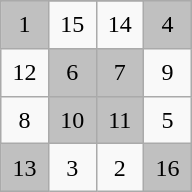<table class="wikitable" style="margin-left:auto;margin-right:auto;text-align:center;width:8em;height:8em;table-layout:fixed;">
<tr>
</tr>
<tr>
<td style="background-color: silver;">1</td>
<td>15</td>
<td>14</td>
<td style="background-color: silver;">4</td>
</tr>
<tr>
<td>12</td>
<td style="background-color: silver;">6</td>
<td style="background-color: silver;">7</td>
<td>9</td>
</tr>
<tr>
<td>8</td>
<td style="background-color: silver;">10</td>
<td style="background-color: silver;">11</td>
<td>5</td>
</tr>
<tr>
<td style="background-color: silver;">13</td>
<td>3</td>
<td>2</td>
<td style="background-color: silver;">16</td>
</tr>
</table>
